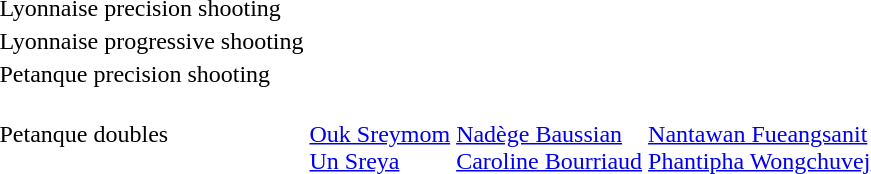<table>
<tr>
<td>Lyonnaise precision shooting<br></td>
<td></td>
<td></td>
<td></td>
</tr>
<tr>
<td>Lyonnaise progressive shooting<br></td>
<td></td>
<td></td>
<td></td>
</tr>
<tr>
<td>Petanque precision shooting<br></td>
<td></td>
<td></td>
<td></td>
</tr>
<tr>
<td>Petanque doubles<br></td>
<td><br><a href='#'>Ouk Sreymom</a><br><a href='#'>Un Sreya</a></td>
<td><br><a href='#'>Nadège Baussian</a><br><a href='#'>Caroline Bourriaud</a></td>
<td><br><a href='#'>Nantawan Fueangsanit</a><br><a href='#'>Phantipha Wongchuvej</a></td>
</tr>
</table>
